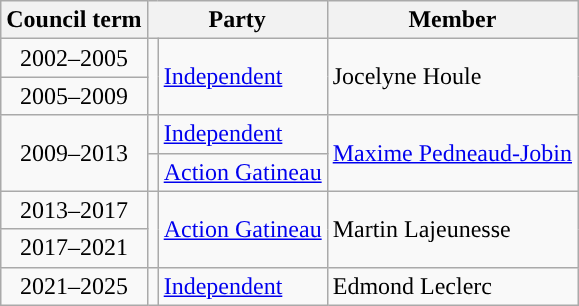<table class="wikitable">
<tr>
<th>Council term</th>
<th colspan="2">Party</th>
<th>Member</th>
</tr>
<tr>
<td align="center">2002–2005</td>
<td rowspan="2" style="color:inherit;background-color:"></td>
<td rowspan="2"><a href='#'>Independent</a></td>
<td rowspan="2">Jocelyne Houle</td>
</tr>
<tr>
<td align="center">2005–2009</td>
</tr>
<tr>
<td rowspan="2" align="center">2009–2013</td>
<td style="color:inherit;background-color:"></td>
<td><a href='#'>Independent</a></td>
<td rowspan="2"><a href='#'>Maxime Pedneaud-Jobin</a></td>
</tr>
<tr>
<td style="color:inherit;background-color:"></td>
<td><a href='#'>Action Gatineau</a></td>
</tr>
<tr>
<td align="center">2013–2017</td>
<td rowspan="2" style="color:inherit;background-color:"></td>
<td rowspan="2"><a href='#'>Action Gatineau</a></td>
<td rowspan="2">Martin Lajeunesse</td>
</tr>
<tr>
<td align="center">2017–2021</td>
</tr>
<tr>
<td align="center">2021–2025</td>
<td style="color:inherit;background-color:"></td>
<td><a href='#'>Independent</a></td>
<td>Edmond Leclerc</td>
</tr>
</table>
